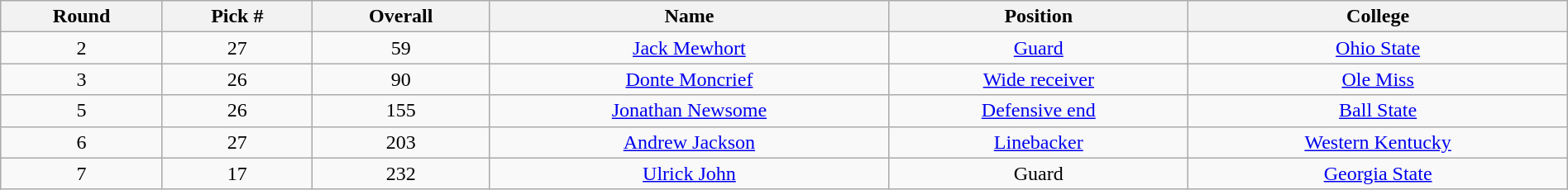<table class="wikitable sortable sortable" style="width: 100%; text-align:center">
<tr>
<th>Round</th>
<th>Pick #</th>
<th>Overall</th>
<th>Name</th>
<th>Position</th>
<th>College</th>
</tr>
<tr>
<td>2</td>
<td>27</td>
<td>59</td>
<td><a href='#'>Jack Mewhort</a></td>
<td><a href='#'>Guard</a></td>
<td><a href='#'>Ohio State</a></td>
</tr>
<tr>
<td>3</td>
<td>26</td>
<td>90</td>
<td><a href='#'>Donte Moncrief</a></td>
<td><a href='#'>Wide receiver</a></td>
<td><a href='#'>Ole Miss</a></td>
</tr>
<tr>
<td>5</td>
<td>26</td>
<td>155</td>
<td><a href='#'>Jonathan Newsome</a></td>
<td><a href='#'>Defensive end</a></td>
<td><a href='#'>Ball State</a></td>
</tr>
<tr>
<td>6</td>
<td>27</td>
<td>203</td>
<td><a href='#'>Andrew Jackson</a></td>
<td><a href='#'>Linebacker</a></td>
<td><a href='#'>Western Kentucky</a></td>
</tr>
<tr>
<td>7</td>
<td>17</td>
<td>232</td>
<td><a href='#'>Ulrick John</a></td>
<td>Guard</td>
<td><a href='#'>Georgia State</a></td>
</tr>
</table>
